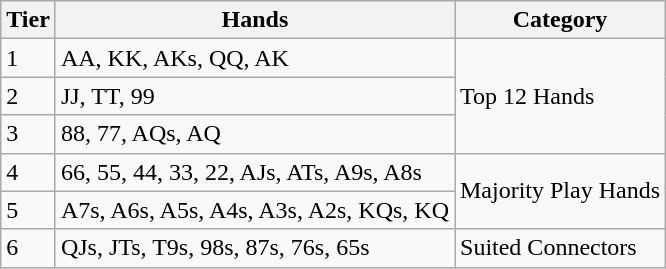<table class="wikitable">
<tr>
<th>Tier</th>
<th>Hands</th>
<th>Category</th>
</tr>
<tr>
<td>1</td>
<td>AA, KK, AKs, QQ, AK</td>
<td rowspan="3">Top 12 Hands</td>
</tr>
<tr>
<td>2</td>
<td>JJ, TT, 99</td>
</tr>
<tr>
<td>3</td>
<td>88, 77, AQs, AQ</td>
</tr>
<tr>
<td>4</td>
<td>66, 55, 44, 33, 22, AJs, ATs, A9s, A8s</td>
<td rowspan="2">Majority Play Hands</td>
</tr>
<tr>
<td>5</td>
<td>A7s, A6s, A5s, A4s, A3s, A2s, KQs, KQ</td>
</tr>
<tr>
<td>6</td>
<td>QJs, JTs, T9s, 98s, 87s, 76s, 65s</td>
<td>Suited Connectors</td>
</tr>
</table>
